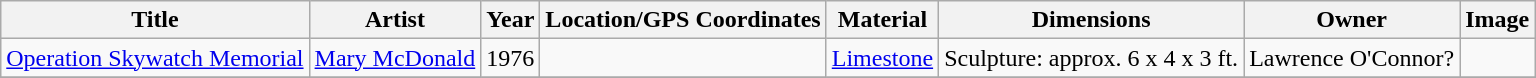<table class="wikitable sortable">
<tr>
<th>Title</th>
<th>Artist</th>
<th>Year</th>
<th>Location/GPS Coordinates</th>
<th>Material</th>
<th>Dimensions</th>
<th>Owner</th>
<th>Image</th>
</tr>
<tr>
<td><a href='#'>Operation Skywatch Memorial</a></td>
<td><a href='#'>Mary McDonald</a></td>
<td>1976</td>
<td></td>
<td><a href='#'>Limestone</a></td>
<td>Sculpture: approx. 6 x 4 x 3 ft.</td>
<td>Lawrence O'Connor?</td>
<td></td>
</tr>
<tr>
</tr>
</table>
